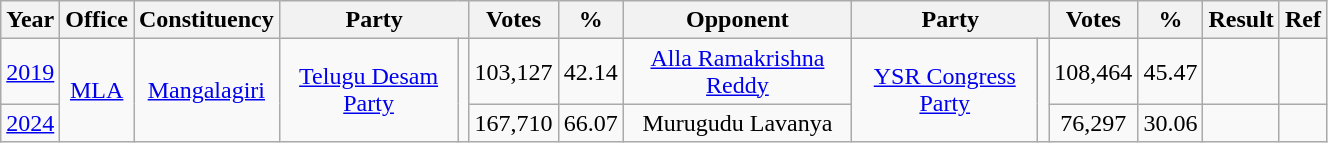<table class="wikitable" style="width:70%; text-align: center;">
<tr>
<th>Year</th>
<th>Office</th>
<th>Constituency</th>
<th colspan="2">Party</th>
<th>Votes</th>
<th>%</th>
<th>Opponent</th>
<th colspan="2">Party</th>
<th>Votes</th>
<th>%</th>
<th>Result</th>
<th>Ref</th>
</tr>
<tr>
<td><a href='#'>2019</a></td>
<td rowspan=2><a href='#'>MLA</a></td>
<td rowspan=2><a href='#'>Mangalagiri</a></td>
<td rowspan=2><a href='#'>Telugu Desam Party</a></td>
<td rowspan=2></td>
<td>103,127</td>
<td>42.14</td>
<td><a href='#'>Alla Ramakrishna Reddy</a></td>
<td rowspan=2><a href='#'>YSR Congress Party</a></td>
<td rowspan=2></td>
<td>108,464</td>
<td>45.47</td>
<td></td>
<td></td>
</tr>
<tr>
<td><a href='#'>2024</a></td>
<td>167,710</td>
<td>66.07</td>
<td>Murugudu Lavanya</td>
<td>76,297</td>
<td>30.06</td>
<td></td>
<td></td>
</tr>
</table>
